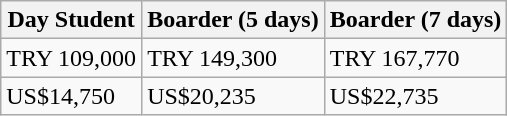<table class="wikitable">
<tr>
<th>Day Student</th>
<th>Boarder (5 days)</th>
<th>Boarder (7 days)</th>
</tr>
<tr>
<td>TRY 109,000</td>
<td>TRY 149,300</td>
<td>TRY 167,770</td>
</tr>
<tr>
<td>US$14,750</td>
<td>US$20,235</td>
<td>US$22,735</td>
</tr>
</table>
